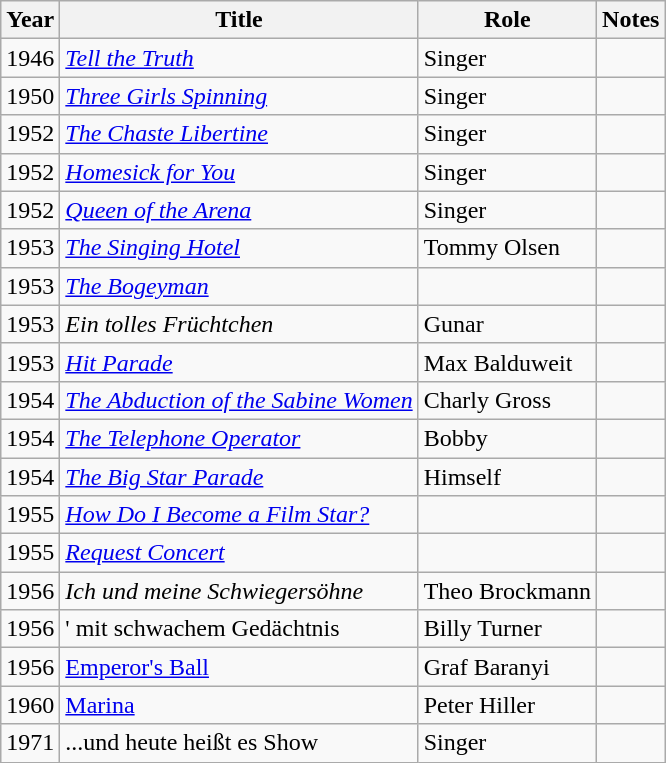<table class="wikitable">
<tr>
<th>Year</th>
<th>Title</th>
<th>Role</th>
<th>Notes</th>
</tr>
<tr>
<td>1946</td>
<td><em><a href='#'>Tell the Truth</a></em></td>
<td>Singer</td>
<td></td>
</tr>
<tr>
<td>1950</td>
<td><em><a href='#'>Three Girls Spinning</a></em></td>
<td>Singer</td>
<td></td>
</tr>
<tr>
<td>1952</td>
<td><em><a href='#'>The Chaste Libertine</a></em></td>
<td>Singer</td>
<td></td>
</tr>
<tr>
<td>1952</td>
<td><em><a href='#'>Homesick for You</a></em></td>
<td>Singer</td>
<td></td>
</tr>
<tr>
<td>1952</td>
<td><em><a href='#'>Queen of the Arena</a></em></td>
<td>Singer</td>
<td></td>
</tr>
<tr>
<td>1953</td>
<td><em><a href='#'>The Singing Hotel</a></em></td>
<td>Tommy Olsen</td>
<td></td>
</tr>
<tr>
<td>1953</td>
<td><em><a href='#'>The Bogeyman</a></em></td>
<td></td>
<td></td>
</tr>
<tr>
<td>1953</td>
<td><em>Ein tolles Früchtchen</em></td>
<td>Gunar</td>
<td></td>
</tr>
<tr>
<td>1953</td>
<td><em><a href='#'>Hit Parade</a></em></td>
<td>Max Balduweit</td>
<td></td>
</tr>
<tr>
<td>1954</td>
<td><em><a href='#'>The Abduction of the Sabine Women</a></em></td>
<td>Charly Gross</td>
<td></td>
</tr>
<tr>
<td>1954</td>
<td><em><a href='#'>The Telephone Operator</a></em></td>
<td>Bobby</td>
<td></td>
</tr>
<tr>
<td>1954</td>
<td><em><a href='#'>The Big Star Parade</a></em></td>
<td>Himself</td>
<td></td>
</tr>
<tr>
<td>1955</td>
<td><em><a href='#'>How Do I Become a Film Star?</a></em></td>
<td></td>
<td></td>
</tr>
<tr>
<td>1955</td>
<td><em><a href='#'>Request Concert</a></em></td>
<td></td>
<td></td>
</tr>
<tr>
<td>1956</td>
<td><em>Ich und meine Schwiegersöhne</em></td>
<td>Theo Brockmann</td>
<td></td>
</tr>
<tr>
<td>1956</td>
<td>' mit schwachem Gedächtnis<em></td>
<td>Billy Turner</td>
<td></td>
</tr>
<tr>
<td>1956</td>
<td></em><a href='#'>Emperor's Ball</a><em></td>
<td>Graf Baranyi</td>
<td></td>
</tr>
<tr>
<td>1960</td>
<td></em><a href='#'>Marina</a><em></td>
<td>Peter Hiller</td>
<td></td>
</tr>
<tr>
<td>1971</td>
<td></em>...und heute heißt es Show<em></td>
<td>Singer</td>
<td></td>
</tr>
</table>
